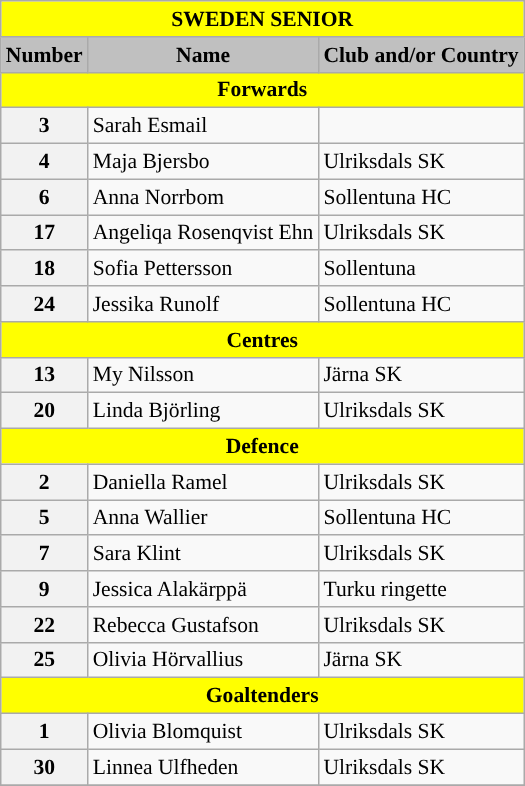<table class="wikitable" style="text-align:left; font-size:90%;">
<tr>
<th style=background:Yellow colspan=3>SWEDEN SENIOR</th>
</tr>
<tr>
<th style="background:silver;">Number</th>
<th style="background:silver;">Name</th>
<th style="background:silver;">Club and/or Country</th>
</tr>
<tr>
<th style=background:Yellow colspan=3>Forwards</th>
</tr>
<tr>
<th>3</th>
<td>Sarah Esmail</td>
<td></td>
</tr>
<tr>
<th>4</th>
<td>Maja Bjersbo</td>
<td>Ulriksdals SK</td>
</tr>
<tr>
<th>6</th>
<td>Anna Norrbom</td>
<td>Sollentuna HC</td>
</tr>
<tr>
<th>17</th>
<td>Angeliqa Rosenqvist Ehn</td>
<td>Ulriksdals SK</td>
</tr>
<tr>
<th>18</th>
<td>Sofia Pettersson</td>
<td>Sollentuna</td>
</tr>
<tr>
<th>24</th>
<td>Jessika Runolf</td>
<td>Sollentuna HC</td>
</tr>
<tr>
<th style=background:Yellow colspan=3>Centres</th>
</tr>
<tr>
<th>13</th>
<td>My Nilsson</td>
<td>Järna SK</td>
</tr>
<tr>
<th>20</th>
<td>Linda Björling</td>
<td>Ulriksdals SK</td>
</tr>
<tr>
<th style=background:Yellow colspan=3>Defence</th>
</tr>
<tr>
<th>2</th>
<td>Daniella Ramel</td>
<td>Ulriksdals SK</td>
</tr>
<tr>
<th>5</th>
<td>Anna Wallier</td>
<td>Sollentuna HC</td>
</tr>
<tr>
<th>7</th>
<td>Sara Klint</td>
<td>Ulriksdals SK</td>
</tr>
<tr>
<th>9</th>
<td>Jessica Alakärppä</td>
<td>Turku ringette </td>
</tr>
<tr>
<th>22</th>
<td>Rebecca Gustafson</td>
<td>Ulriksdals SK</td>
</tr>
<tr>
<th>25</th>
<td>Olivia Hörvallius</td>
<td>Järna SK</td>
</tr>
<tr>
<th style=background:Yellow colspan=3>Goaltenders</th>
</tr>
<tr>
<th>1</th>
<td>Olivia Blomquist</td>
<td>Ulriksdals SK</td>
</tr>
<tr>
<th>30</th>
<td>Linnea Ulfheden</td>
<td>Ulriksdals SK</td>
</tr>
<tr>
</tr>
</table>
